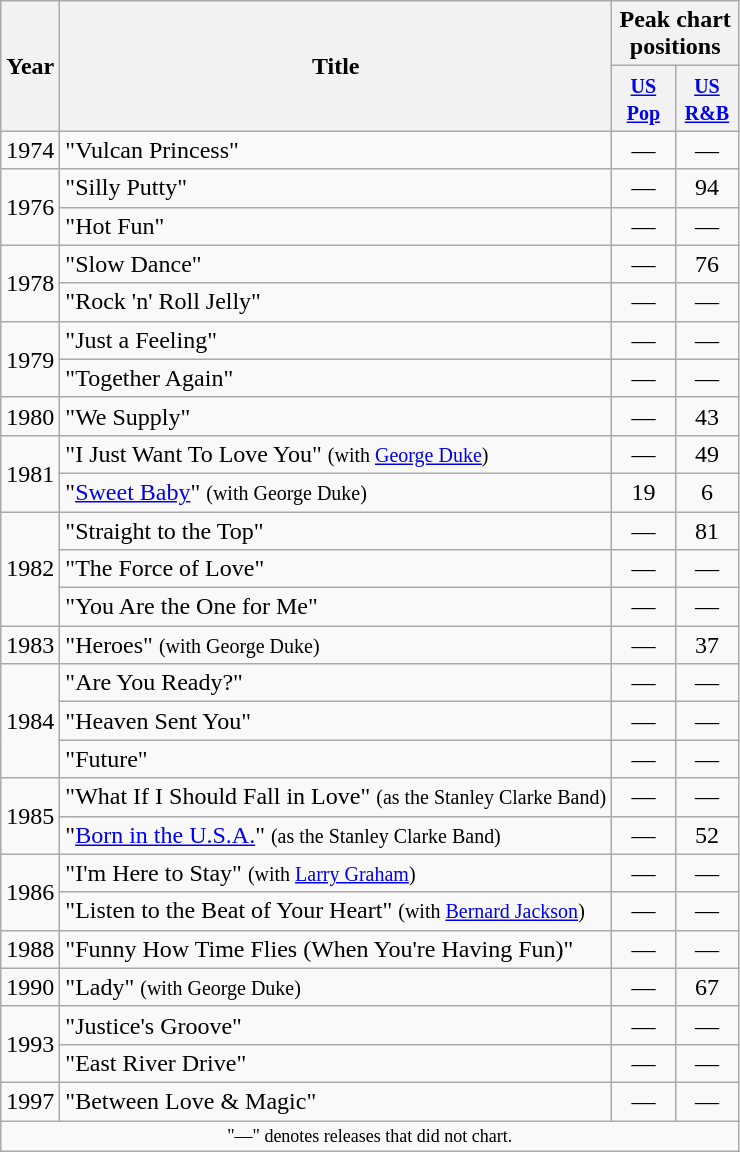<table class="wikitable">
<tr>
<th scope="col" rowspan="2">Year</th>
<th scope="col" rowspan="2">Title</th>
<th scope="col" colspan="3">Peak chart positions</th>
</tr>
<tr>
<th style="width:35px;"><small><a href='#'>US Pop</a></small><br></th>
<th style="width:35px;"><small><a href='#'>US R&B</a></small><br></th>
</tr>
<tr>
<td>1974</td>
<td>"Vulcan Princess"</td>
<td align=center>―</td>
<td align=center>―</td>
</tr>
<tr>
<td rowspan="2">1976</td>
<td>"Silly Putty"</td>
<td align=center>―</td>
<td align=center>94</td>
</tr>
<tr>
<td>"Hot Fun"</td>
<td align=center>―</td>
<td align=center>―</td>
</tr>
<tr>
<td rowspan="2">1978</td>
<td>"Slow Dance"</td>
<td align=center>―</td>
<td align=center>76</td>
</tr>
<tr>
<td>"Rock 'n' Roll Jelly"</td>
<td align=center>―</td>
<td align=center>―</td>
</tr>
<tr>
<td rowspan="2">1979</td>
<td>"Just a Feeling"</td>
<td align=center>―</td>
<td align=center>―</td>
</tr>
<tr>
<td>"Together Again"</td>
<td align=center>―</td>
<td align=center>―</td>
</tr>
<tr>
<td>1980</td>
<td>"We Supply"</td>
<td align=center>―</td>
<td align=center>43</td>
</tr>
<tr>
<td rowspan="2">1981</td>
<td>"I Just Want To Love You" <small>(with <a href='#'>George Duke</a>)</small></td>
<td align=center>―</td>
<td align=center>49</td>
</tr>
<tr>
<td>"<a href='#'>Sweet Baby</a>" <small>(with George Duke)</small></td>
<td align=center>19</td>
<td align=center>6</td>
</tr>
<tr>
<td rowspan="3">1982</td>
<td>"Straight to the Top"</td>
<td align=center>―</td>
<td align=center>81</td>
</tr>
<tr>
<td>"The Force of Love"</td>
<td align=center>―</td>
<td align=center>―</td>
</tr>
<tr>
<td>"You Are the One for Me"</td>
<td align=center>―</td>
<td align=center>―</td>
</tr>
<tr>
<td>1983</td>
<td>"Heroes" <small>(with George Duke)</small></td>
<td align=center>―</td>
<td align=center>37</td>
</tr>
<tr>
<td rowspan="3">1984</td>
<td>"Are You Ready?"</td>
<td align=center>―</td>
<td align=center>―</td>
</tr>
<tr>
<td>"Heaven Sent You"</td>
<td align=center>―</td>
<td align=center>―</td>
</tr>
<tr>
<td>"Future"</td>
<td align=center>―</td>
<td align=center>―</td>
</tr>
<tr>
<td rowspan="2">1985</td>
<td>"What If I Should Fall in Love" <small>(as the Stanley Clarke Band)</small></td>
<td align=center>―</td>
<td align=center>―</td>
</tr>
<tr>
<td>"<a href='#'>Born in the U.S.A.</a>" <small>(as the Stanley Clarke Band)</small></td>
<td align=center>―</td>
<td align=center>52</td>
</tr>
<tr>
<td rowspan="2">1986</td>
<td>"I'm Here to Stay" <small>(with <a href='#'>Larry Graham</a>)</small></td>
<td align=center>―</td>
<td align=center>―</td>
</tr>
<tr>
<td>"Listen to the Beat of Your Heart" <small>(with <a href='#'>Bernard Jackson</a>)</small></td>
<td align=center>―</td>
<td align=center>―</td>
</tr>
<tr>
<td>1988</td>
<td>"Funny How Time Flies (When You're Having Fun)"</td>
<td align=center>―</td>
<td align=center>―</td>
</tr>
<tr>
<td>1990</td>
<td>"Lady" <small>(with George Duke)</small></td>
<td align=center>―</td>
<td align=center>67</td>
</tr>
<tr>
<td rowspan="2">1993</td>
<td>"Justice's Groove"</td>
<td align=center>―</td>
<td align=center>―</td>
</tr>
<tr>
<td>"East River Drive"</td>
<td align=center>―</td>
<td align=center>―</td>
</tr>
<tr>
<td>1997</td>
<td>"Between Love & Magic"</td>
<td align=center>―</td>
<td align=center>―</td>
</tr>
<tr>
<td colspan="7" style="text-align:center; font-size:9pt;">"—" denotes releases that did not chart.</td>
</tr>
</table>
